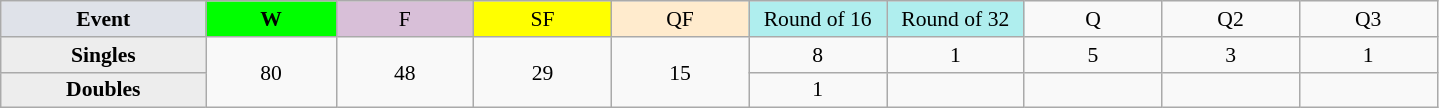<table class=wikitable style=font-size:90%;text-align:center>
<tr>
<td style="width:130px; background:#dfe2e9;"><strong>Event</strong></td>
<td style="width:80px; background:lime;"><strong>W</strong></td>
<td style="width:85px; background:thistle;">F</td>
<td style="width:85px; background:#ff0;">SF</td>
<td style="width:85px; background:#ffebcd;">QF</td>
<td style="width:85px; background:#afeeee;">Round of 16</td>
<td style="width:85px; background:#afeeee;">Round of 32</td>
<td width=85>Q</td>
<td width=85>Q2</td>
<td width=85>Q3</td>
</tr>
<tr>
<th style="background:#ededed;">Singles</th>
<td rowspan=2>80</td>
<td rowspan=2>48</td>
<td rowspan=2>29</td>
<td rowspan=2>15</td>
<td>8</td>
<td>1</td>
<td>5</td>
<td>3</td>
<td>1</td>
</tr>
<tr>
<th style="background:#ededed;">Doubles</th>
<td>1</td>
<td></td>
<td></td>
<td></td>
<td></td>
</tr>
</table>
